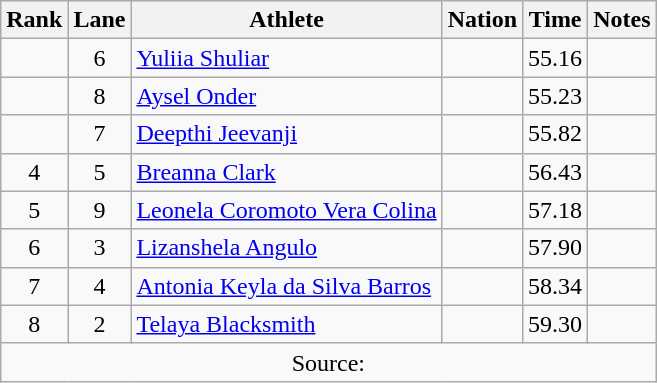<table class="wikitable sortable" style="text-align:center;">
<tr>
<th scope="col" style="width: 10px;">Rank</th>
<th scope="col" style="width: 10px;">Lane</th>
<th scope="col">Athlete</th>
<th scope="col">Nation</th>
<th scope="col">Time</th>
<th scope="col">Notes</th>
</tr>
<tr>
<td></td>
<td>6</td>
<td align=left><a href='#'>Yuliia Shuliar</a></td>
<td align=left></td>
<td>55.16</td>
<td></td>
</tr>
<tr>
<td></td>
<td>8</td>
<td align=left><a href='#'>Aysel Onder</a></td>
<td align=left></td>
<td>55.23</td>
<td></td>
</tr>
<tr>
<td></td>
<td>7</td>
<td align=left><a href='#'>Deepthi Jeevanji</a></td>
<td align=left></td>
<td>55.82</td>
<td></td>
</tr>
<tr>
<td>4</td>
<td>5</td>
<td align=left><a href='#'>Breanna Clark</a></td>
<td align=left></td>
<td>56.43</td>
<td></td>
</tr>
<tr>
<td>5</td>
<td>9</td>
<td align=left><a href='#'>Leonela Coromoto Vera Colina</a></td>
<td align=left></td>
<td>57.18</td>
<td></td>
</tr>
<tr>
<td>6</td>
<td>3</td>
<td align=left><a href='#'>Lizanshela Angulo</a></td>
<td align=left></td>
<td>57.90</td>
<td></td>
</tr>
<tr>
<td>7</td>
<td>4</td>
<td align=left><a href='#'>Antonia Keyla da Silva Barros</a></td>
<td align=left></td>
<td>58.34</td>
<td></td>
</tr>
<tr>
<td>8</td>
<td>2</td>
<td align=left><a href='#'>Telaya Blacksmith</a></td>
<td align=left></td>
<td>59.30</td>
<td></td>
</tr>
<tr class="sortbottom">
<td colspan = 6>Source:</td>
</tr>
</table>
